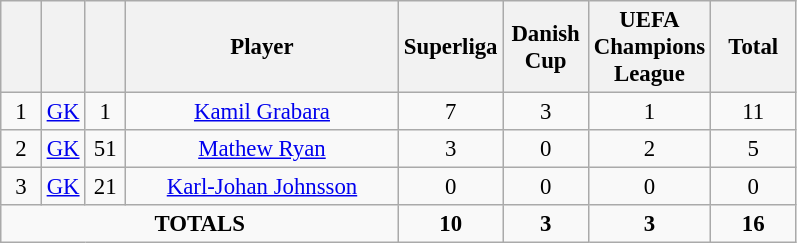<table class="wikitable sortable" style="font-size: 95%; text-align: center;">
<tr>
<th width=20></th>
<th width=20></th>
<th width=20></th>
<th width=175>Player</th>
<th width=50>Superliga</th>
<th width=50>Danish Cup</th>
<th width=50>UEFA Champions League</th>
<th width=50>Total</th>
</tr>
<tr>
<td rowspan=1>1</td>
<td><a href='#'>GK</a></td>
<td>1</td>
<td> <a href='#'>Kamil Grabara</a></td>
<td>7</td>
<td>3</td>
<td>1</td>
<td>11</td>
</tr>
<tr>
<td rowspan=1>2</td>
<td><a href='#'>GK</a></td>
<td>51</td>
<td>  <a href='#'>Mathew Ryan</a></td>
<td>3</td>
<td>0</td>
<td>2</td>
<td>5</td>
</tr>
<tr>
<td rowspan=1>3</td>
<td><a href='#'>GK</a></td>
<td>21</td>
<td> <a href='#'>Karl-Johan Johnsson</a></td>
<td>0</td>
<td>0</td>
<td>0</td>
<td>0</td>
</tr>
<tr>
<td colspan="4"><strong>TOTALS</strong></td>
<td><strong>10</strong></td>
<td><strong>3</strong></td>
<td><strong>3</strong></td>
<td><strong>16</strong></td>
</tr>
</table>
